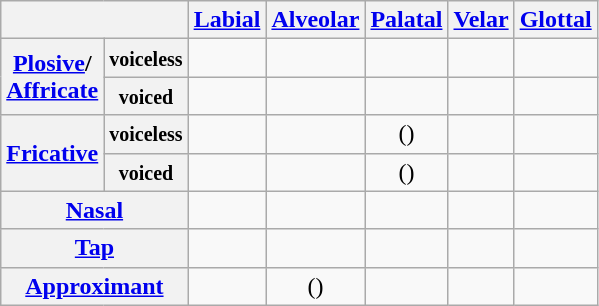<table class="wikitable" style="text-align:center;">
<tr>
<th colspan="2"></th>
<th><a href='#'>Labial</a></th>
<th><a href='#'>Alveolar</a></th>
<th><a href='#'>Palatal</a></th>
<th><a href='#'>Velar</a></th>
<th><a href='#'>Glottal</a></th>
</tr>
<tr>
<th rowspan="2"><a href='#'>Plosive</a>/<br><a href='#'>Affricate</a></th>
<th><small>voiceless</small></th>
<td></td>
<td></td>
<td></td>
<td></td>
<td></td>
</tr>
<tr>
<th><small>voiced</small></th>
<td></td>
<td></td>
<td></td>
<td></td>
<td></td>
</tr>
<tr>
<th rowspan="2"><a href='#'>Fricative</a></th>
<th><small>voiceless</small></th>
<td></td>
<td></td>
<td>()</td>
<td></td>
<td></td>
</tr>
<tr>
<th><small>voiced</small></th>
<td></td>
<td></td>
<td>()</td>
<td></td>
<td></td>
</tr>
<tr>
<th colspan="2"><a href='#'>Nasal</a></th>
<td></td>
<td></td>
<td></td>
<td></td>
<td></td>
</tr>
<tr>
<th colspan="2"><a href='#'>Tap</a></th>
<td></td>
<td></td>
<td></td>
<td></td>
<td></td>
</tr>
<tr>
<th colspan="2"><a href='#'>Approximant</a></th>
<td></td>
<td>()</td>
<td></td>
<td></td>
<td></td>
</tr>
</table>
